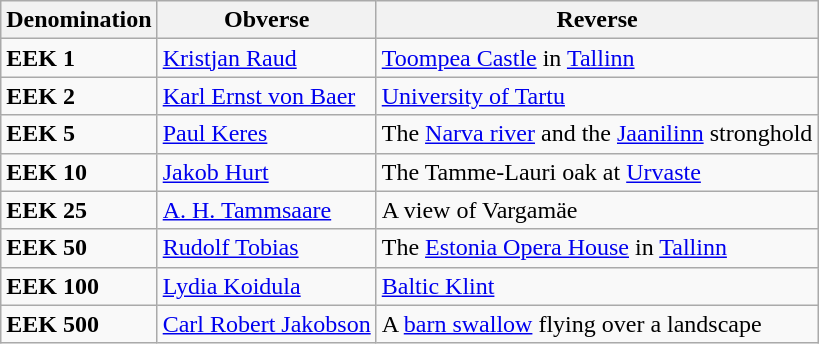<table class="wikitable">
<tr ">
<th>Denomination</th>
<th>Obverse</th>
<th>Reverse</th>
</tr>
<tr>
<td><strong>EEK 1</strong></td>
<td><a href='#'>Kristjan Raud</a></td>
<td><a href='#'>Toompea Castle</a> in <a href='#'>Tallinn</a></td>
</tr>
<tr>
<td><strong>EEK 2</strong></td>
<td><a href='#'>Karl Ernst von Baer</a></td>
<td><a href='#'>University of Tartu</a></td>
</tr>
<tr>
<td><strong>EEK 5</strong></td>
<td><a href='#'>Paul Keres</a></td>
<td>The <a href='#'>Narva river</a> and the <a href='#'>Jaanilinn</a> stronghold</td>
</tr>
<tr>
<td><strong>EEK 10</strong></td>
<td><a href='#'>Jakob Hurt</a></td>
<td>The Tamme-Lauri oak at <a href='#'>Urvaste</a></td>
</tr>
<tr>
<td><strong>EEK 25</strong></td>
<td><a href='#'>A. H. Tammsaare</a></td>
<td>A view of Vargamäe</td>
</tr>
<tr>
<td><strong>EEK 50</strong></td>
<td><a href='#'>Rudolf Tobias</a></td>
<td>The <a href='#'>Estonia Opera House</a> in <a href='#'>Tallinn</a></td>
</tr>
<tr>
<td><strong>EEK 100</strong></td>
<td><a href='#'>Lydia Koidula</a></td>
<td><a href='#'>Baltic Klint</a></td>
</tr>
<tr>
<td><strong>EEK 500</strong></td>
<td><a href='#'>Carl Robert Jakobson</a></td>
<td>A <a href='#'>barn swallow</a> flying over a landscape</td>
</tr>
</table>
